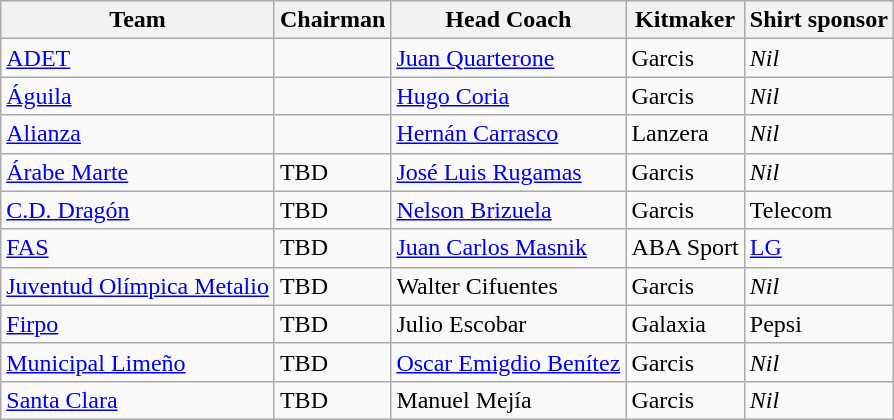<table class="wikitable sortable" style="text-align: left;">
<tr>
<th>Team</th>
<th>Chairman</th>
<th>Head Coach</th>
<th>Kitmaker</th>
<th>Shirt sponsor</th>
</tr>
<tr>
<td><a href='#'>ADET</a></td>
<td></td>
<td> <a href='#'>Juan Quarterone</a></td>
<td>Garcis</td>
<td><em>Nil</em></td>
</tr>
<tr>
<td><a href='#'>Águila</a></td>
<td></td>
<td> <a href='#'>Hugo Coria</a></td>
<td>Garcis</td>
<td><em>Nil</em></td>
</tr>
<tr>
<td><a href='#'>Alianza</a></td>
<td></td>
<td> <a href='#'>Hernán Carrasco</a></td>
<td>Lanzera</td>
<td><em>Nil</em></td>
</tr>
<tr>
<td><a href='#'>Árabe Marte</a></td>
<td> TBD</td>
<td>  <a href='#'>José Luis Rugamas</a></td>
<td>Garcis</td>
<td><em>Nil</em></td>
</tr>
<tr>
<td><a href='#'>C.D. Dragón</a></td>
<td> TBD</td>
<td> <a href='#'>Nelson Brizuela</a></td>
<td>Garcis</td>
<td>Telecom</td>
</tr>
<tr>
<td><a href='#'>FAS</a></td>
<td> TBD</td>
<td> <a href='#'>Juan Carlos Masnik</a></td>
<td>ABA Sport</td>
<td><a href='#'>LG</a></td>
</tr>
<tr>
<td><a href='#'>Juventud Olímpica Metalio</a></td>
<td> TBD</td>
<td> Walter Cifuentes</td>
<td>Garcis</td>
<td><em>Nil</em></td>
</tr>
<tr>
<td><a href='#'>Firpo</a></td>
<td> TBD</td>
<td> Julio Escobar</td>
<td>Galaxia</td>
<td>Pepsi</td>
</tr>
<tr>
<td><a href='#'>Municipal Limeño</a></td>
<td> TBD</td>
<td> <a href='#'>Oscar Emigdio Benítez</a></td>
<td>Garcis</td>
<td><em>Nil</em></td>
</tr>
<tr>
<td><a href='#'>Santa Clara</a></td>
<td> TBD</td>
<td>  Manuel Mejía</td>
<td>Garcis</td>
<td><em>Nil</em></td>
</tr>
</table>
